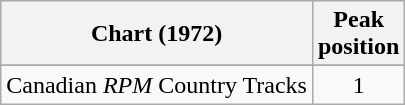<table class="wikitable sortable">
<tr>
<th align="left">Chart (1972)</th>
<th align="center">Peak<br>position</th>
</tr>
<tr>
</tr>
<tr>
<td align="left">Canadian <em>RPM</em> Country Tracks</td>
<td align="center">1</td>
</tr>
</table>
